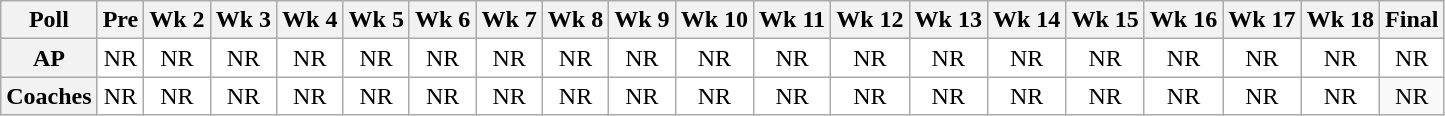<table class="wikitable" style="white-space:nowrap;">
<tr>
<th>Poll</th>
<th>Pre</th>
<th>Wk 2</th>
<th>Wk 3</th>
<th>Wk 4</th>
<th>Wk 5</th>
<th>Wk 6</th>
<th>Wk 7</th>
<th>Wk 8</th>
<th>Wk 9</th>
<th>Wk 10</th>
<th>Wk 11</th>
<th>Wk 12</th>
<th>Wk 13</th>
<th>Wk 14</th>
<th>Wk 15</th>
<th>Wk 16</th>
<th>Wk 17</th>
<th>Wk 18</th>
<th>Final</th>
</tr>
<tr style="text-align:center;">
<th>AP</th>
<td style="background:#FFF;">NR</td>
<td style="background:#FFF;">NR</td>
<td style="background:#FFF;">NR</td>
<td style="background:#FFF;">NR</td>
<td style="background:#FFF;">NR</td>
<td style="background:#FFF;">NR</td>
<td style="background:#FFF;">NR</td>
<td style="background:#FFF;">NR</td>
<td style="background:#FFF;">NR</td>
<td style="background:#FFF;">NR</td>
<td style="background:#FFF;">NR</td>
<td style="background:#FFF;">NR</td>
<td style="background:#FFF;">NR</td>
<td style="background:#FFF;">NR</td>
<td style="background:#FFF;">NR</td>
<td style="background:#FFF;">NR</td>
<td style="background:#FFF;">NR</td>
<td style="background:#FFF;">NR</td>
<td style="background:#FFF;">NR</td>
</tr>
<tr style="text-align:center;">
<th>Coaches</th>
<td style="background:#FFF;">NR</td>
<td style="background:#FFF;">NR</td>
<td style="background:#FFF;">NR</td>
<td style="background:#FFF;">NR</td>
<td style="background:#FFF;">NR</td>
<td style="background:#FFF;">NR</td>
<td style="background:#FFF;">NR</td>
<td style="background:#FFF;">NR</td>
<td style="background:#FFF;">NR</td>
<td style="background:#FFF;">NR</td>
<td style="background:#FFF;">NR</td>
<td style="background:#FFF;">NR</td>
<td style="background:#FFF;">NR</td>
<td style="background:#FFF;">NR</td>
<td style="background:#FFF;">NR</td>
<td style="background:#FFF;">NR</td>
<td style="background:#FFF;">NR</td>
<td style="background:#FFF;">NR</td>
<td>NR</td>
</tr>
</table>
